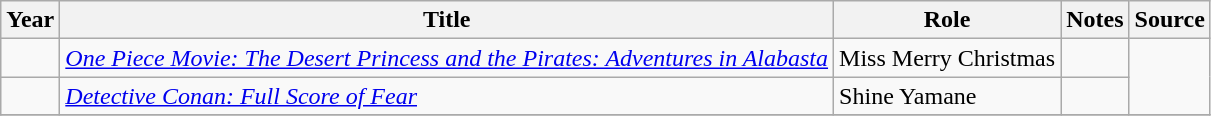<table class="wikitable sortable plainrowheaders">
<tr>
<th>Year</th>
<th>Title</th>
<th>Role</th>
<th class="unsortable">Notes</th>
<th class="unsortable">Source</th>
</tr>
<tr>
<td></td>
<td><em><a href='#'>One Piece Movie: The Desert Princess and the Pirates: Adventures in Alabasta</a></em></td>
<td>Miss Merry Christmas</td>
<td></td>
<td rowspan="2"></td>
</tr>
<tr>
<td></td>
<td><em><a href='#'>Detective Conan: Full Score of Fear</a></em></td>
<td>Shine Yamane</td>
<td></td>
</tr>
<tr>
</tr>
</table>
